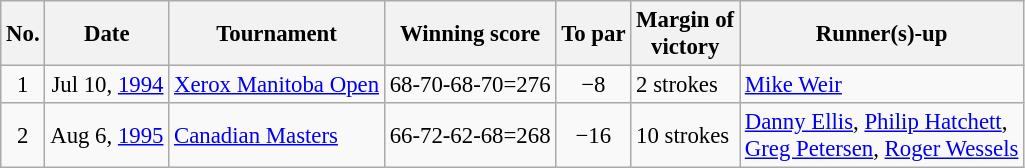<table class="wikitable" style="font-size:95%;">
<tr>
<th>No.</th>
<th>Date</th>
<th>Tournament</th>
<th>Winning score</th>
<th>To par</th>
<th>Margin of<br>victory</th>
<th>Runner(s)-up</th>
</tr>
<tr>
<td align=center>1</td>
<td align=right>Jul 10, <a href='#'>1994</a></td>
<td><a href='#'>Xerox Manitoba Open</a></td>
<td align=right>68-70-68-70=276</td>
<td align=center>−8</td>
<td>2 strokes</td>
<td> <a href='#'>Mike Weir</a></td>
</tr>
<tr>
<td align=center>2</td>
<td align=right>Aug 6, <a href='#'>1995</a></td>
<td><a href='#'>Canadian Masters</a></td>
<td align=right>66-72-62-68=268</td>
<td align=center>−16</td>
<td>10 strokes</td>
<td> <a href='#'>Danny Ellis</a>,  <a href='#'>Philip Hatchett</a>,<br> <a href='#'>Greg Petersen</a>,  <a href='#'>Roger Wessels</a></td>
</tr>
</table>
